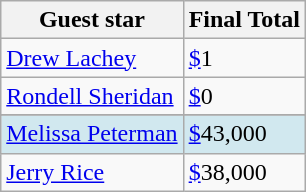<table class="wikitable">
<tr>
<th>Guest star</th>
<th>Final Total</th>
</tr>
<tr>
<td><a href='#'>Drew Lachey</a></td>
<td><a href='#'>$</a>1</td>
</tr>
<tr>
<td><a href='#'>Rondell Sheridan</a></td>
<td><a href='#'>$</a>0</td>
</tr>
<tr>
</tr>
<tr style="background:#D1E8EF;">
<td><a href='#'>Melissa Peterman</a></td>
<td><a href='#'>$</a>43,000</td>
</tr>
<tr>
<td><a href='#'>Jerry Rice</a></td>
<td><a href='#'>$</a>38,000</td>
</tr>
</table>
